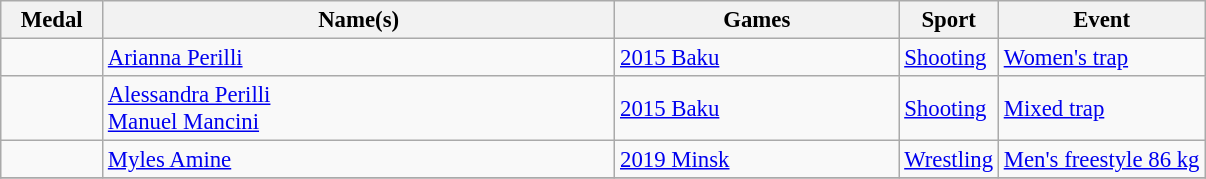<table class="wikitable sortable" style="font-size: 95%;">
<tr>
<th style="width:4em">Medal</th>
<th style="width:22em">Name(s)</th>
<th style="width:12em">Games</th>
<th>Sport</th>
<th>Event</th>
</tr>
<tr>
<td></td>
<td><a href='#'>Arianna Perilli</a></td>
<td> <a href='#'>2015 Baku</a></td>
<td> <a href='#'>Shooting</a></td>
<td><a href='#'>Women's trap</a></td>
</tr>
<tr>
<td></td>
<td><a href='#'>Alessandra Perilli</a><br><a href='#'>Manuel Mancini</a></td>
<td> <a href='#'>2015 Baku</a></td>
<td> <a href='#'>Shooting</a></td>
<td><a href='#'>Mixed trap</a></td>
</tr>
<tr>
<td></td>
<td><a href='#'>Myles Amine</a></td>
<td> <a href='#'>2019 Minsk</a></td>
<td> <a href='#'>Wrestling</a></td>
<td><a href='#'>Men's freestyle 86 kg</a></td>
</tr>
<tr>
</tr>
</table>
